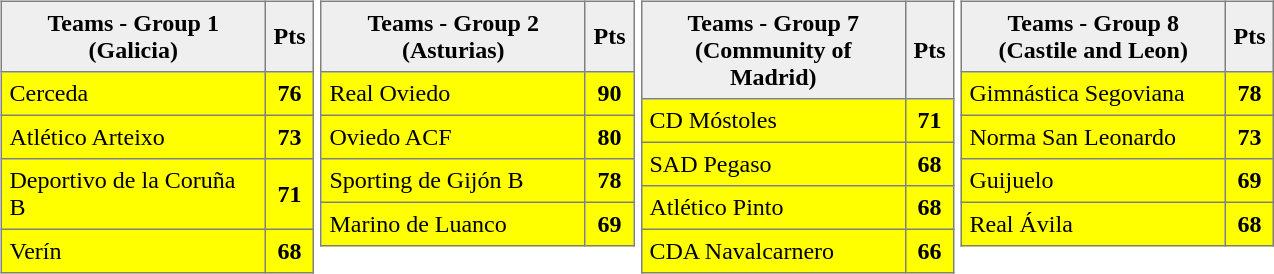<table>
<tr style="vertical-align: top;">
<td><br><table style=border-collapse:collapse border=1 cellspacing=0 cellpadding=5>
<tr align=center bgcolor=#efefef>
<th width=165>Teams - Group 1<br>(Galicia)</th>
<th width=20>Pts</th>
</tr>
<tr align=center style="background:#FFFF00;">
<td style="text-align:left;">Cerceda</td>
<td><strong>76</strong></td>
</tr>
<tr align=center style="background:#FFFF00;">
<td style="text-align:left;">Atlético Arteixo</td>
<td><strong>73</strong></td>
</tr>
<tr align=center style="background:#FFFF00;">
<td style="text-align:left;">Deportivo de la Coruña B</td>
<td><strong>71</strong></td>
</tr>
<tr align=center style="background:#FFFF00;">
<td style="text-align:left;">Verín</td>
<td><strong>68</strong></td>
</tr>
</table>
</td>
<td><br><table style=border-collapse:collapse border=1 cellspacing=0 cellpadding=5>
<tr align=center bgcolor=#efefef>
<th width=165>Teams - Group 2<br>(Asturias)</th>
<th width=20>Pts</th>
</tr>
<tr align=center style="background:#FFFF00;">
<td style="text-align:left;">Real Oviedo</td>
<td><strong>90</strong></td>
</tr>
<tr align=center style="background:#FFFF00;">
<td style="text-align:left;">Oviedo ACF</td>
<td><strong>80</strong></td>
</tr>
<tr align=center style="background:#FFFF00;">
<td style="text-align:left;">Sporting de Gijón B</td>
<td><strong>78</strong></td>
</tr>
<tr align=center style="background:#FFFF00;">
<td style="text-align:left;">Marino de Luanco</td>
<td><strong>69</strong></td>
</tr>
</table>
</td>
<td><br><table style=border-collapse:collapse border=1 cellspacing=0 cellpadding=5>
<tr align=center bgcolor=#efefef>
<th width=165>Teams - Group 7<br>(Community of Madrid)</th>
<th width=20>Pts</th>
</tr>
<tr align=center style="background:#FFFF00;">
<td style="text-align:left;">CD Móstoles</td>
<td><strong>71</strong></td>
</tr>
<tr align=center style="background:#FFFF00;">
<td style="text-align:left;">SAD Pegaso</td>
<td><strong>68</strong></td>
</tr>
<tr align=center style="background:#FFFF00;">
<td style="text-align:left;">Atlético Pinto</td>
<td><strong>68</strong></td>
</tr>
<tr align=center style="background:#FFFF00;">
<td style="text-align:left;">CDA Navalcarnero</td>
<td><strong>66</strong></td>
</tr>
</table>
</td>
<td><br><table style=border-collapse:collapse border=1 cellspacing=0 cellpadding=5>
<tr align=center bgcolor=#efefef>
<th width=165>Teams - Group 8<br>(Castile and Leon)</th>
<th width=20>Pts</th>
</tr>
<tr align=center style="background:#FFFF00;">
<td style="text-align:left;">Gimnástica Segoviana</td>
<td><strong>78</strong></td>
</tr>
<tr align=center style="background:#FFFF00;">
<td style="text-align:left;">Norma San Leonardo</td>
<td><strong>73</strong></td>
</tr>
<tr align=center style="background:#FFFF00;">
<td style="text-align:left;">Guijuelo</td>
<td><strong>69</strong></td>
</tr>
<tr align=center style="background:#FFFF00;">
<td style="text-align:left;">Real Ávila</td>
<td><strong>68</strong></td>
</tr>
</table>
</td>
</tr>
</table>
